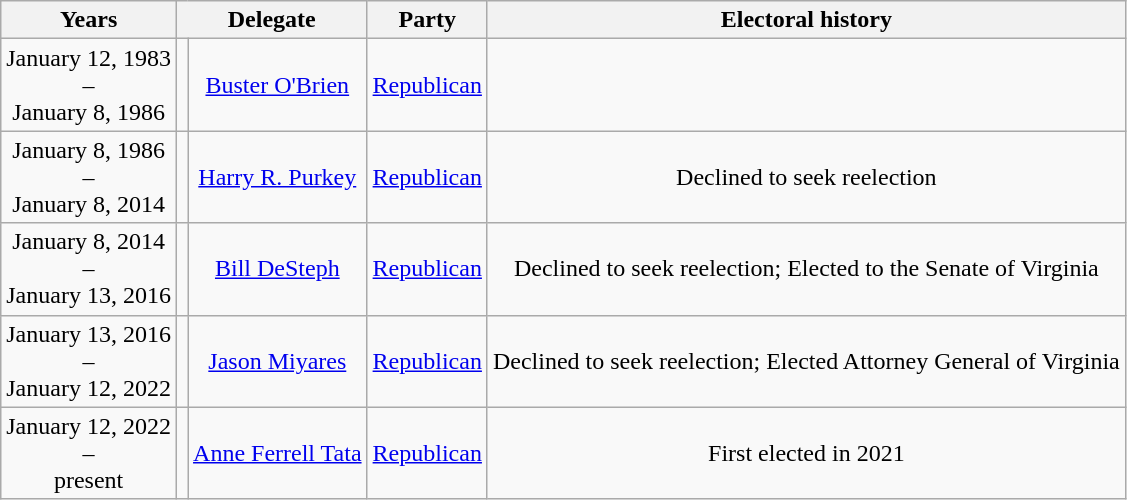<table class=wikitable style="text-align:center">
<tr valign=bottom>
<th>Years</th>
<th colspan=2>Delegate</th>
<th>Party</th>
<th>Electoral history</th>
</tr>
<tr>
<td nowrap><span>January 12, 1983</span><br>–<br><span>January 8, 1986</span></td>
<td></td>
<td><a href='#'>Buster O'Brien</a></td>
<td><a href='#'>Republican</a></td>
<td></td>
</tr>
<tr>
<td nowrap><span>January 8, 1986</span><br>–<br><span>January 8, 2014</span></td>
<td></td>
<td><a href='#'>Harry R. Purkey</a></td>
<td><a href='#'>Republican</a></td>
<td>Declined to seek reelection</td>
</tr>
<tr>
<td nowrap><span>January 8, 2014</span><br>–<br><span>January 13, 2016</span></td>
<td></td>
<td><a href='#'>Bill DeSteph</a></td>
<td><a href='#'>Republican</a></td>
<td>Declined to seek reelection; Elected to the Senate of Virginia</td>
</tr>
<tr>
<td nowrap><span>January 13, 2016</span><br>–<br><span>January 12, 2022</span></td>
<td align=left></td>
<td><a href='#'>Jason Miyares</a></td>
<td><a href='#'>Republican</a></td>
<td>Declined to seek reelection; Elected Attorney General of Virginia</td>
</tr>
<tr>
<td nowrap><span>January 12, 2022</span><br>–<br><span>present</span></td>
<td align=left></td>
<td><a href='#'>Anne Ferrell Tata</a></td>
<td><a href='#'>Republican</a></td>
<td>First elected in 2021</td>
</tr>
</table>
